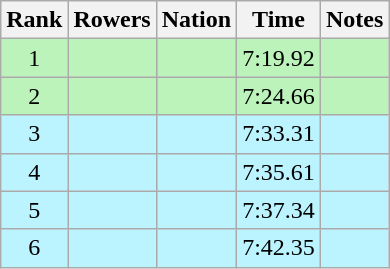<table class="wikitable sortable" style=text-align:center>
<tr>
<th>Rank</th>
<th>Rowers</th>
<th>Nation</th>
<th>Time</th>
<th>Notes</th>
</tr>
<tr bgcolor=bbf3bb>
<td>1</td>
<td align=left></td>
<td align=left></td>
<td>7:19.92</td>
<td></td>
</tr>
<tr bgcolor=bbf3bb>
<td>2</td>
<td align=left></td>
<td align=left></td>
<td>7:24.66</td>
<td></td>
</tr>
<tr bgcolor=bbf3ff>
<td>3</td>
<td align=left></td>
<td align=left></td>
<td>7:33.31</td>
<td></td>
</tr>
<tr bgcolor=bbf3ff>
<td>4</td>
<td align=left></td>
<td align=left></td>
<td>7:35.61</td>
<td></td>
</tr>
<tr bgcolor=bbf3ff>
<td>5</td>
<td align=left></td>
<td align=left></td>
<td>7:37.34</td>
<td></td>
</tr>
<tr bgcolor=bbf3ff>
<td>6</td>
<td align=left></td>
<td align=left></td>
<td>7:42.35</td>
<td></td>
</tr>
</table>
